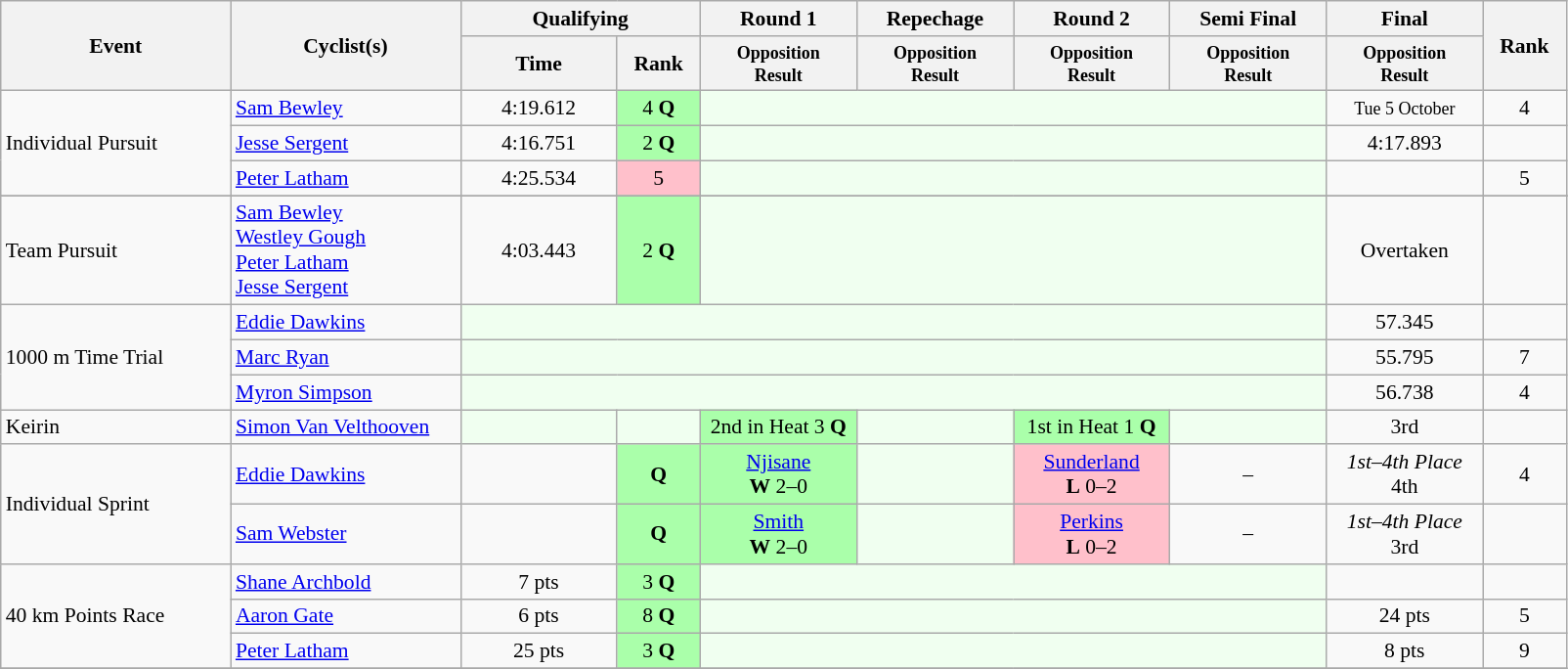<table class=wikitable style="font-size:90%">
<tr>
<th rowspan="2" width=150>Event</th>
<th rowspan="2" width=150>Cyclist(s)</th>
<th colspan="2" width=150>Qualifying</th>
<th width=100>Round 1</th>
<th width=100>Repechage</th>
<th width=100>Round 2</th>
<th width=100>Semi Final</th>
<th width=100>Final</th>
<th width=50 rowspan="2">Rank</th>
</tr>
<tr>
<th width=100>Time</th>
<th width=50>Rank</th>
<th style="line-height:1em"><small>Opposition<br>Result</small></th>
<th style="line-height:1em"><small>Opposition<br>Result</small></th>
<th style="line-height:1em"><small>Opposition<br>Result</small></th>
<th style="line-height:1em"><small>Opposition<br>Result</small></th>
<th style="line-height:1em"><small>Opposition<br>Result</small></th>
</tr>
<tr>
<td rowspan=3>Individual Pursuit</td>
<td><a href='#'>Sam Bewley</a></td>
<td align="center">4:19.612</td>
<td align="center" bgcolor=aaffaa>4 <strong>Q</strong></td>
<td colspan=4 bgcolor="honeydew"></td>
<td align="center"><small>Tue 5 October</small></td>
<td align="center">4</td>
</tr>
<tr>
<td><a href='#'>Jesse Sergent</a></td>
<td align="center">4:16.751</td>
<td align="center" bgcolor=aaffaa>2 <strong>Q</strong></td>
<td colspan=4 bgcolor="honeydew"></td>
<td align="center">4:17.893</td>
<td align="center"></td>
</tr>
<tr>
<td><a href='#'>Peter Latham</a></td>
<td align="center">4:25.534</td>
<td align="center" bgcolor="pink">5</td>
<td colspan=4 bgcolor="honeydew"></td>
<td align="center"></td>
<td align="center">5</td>
</tr>
<tr>
</tr>
<tr>
<td>Team Pursuit</td>
<td><a href='#'>Sam Bewley</a><br><a href='#'>Westley Gough</a><br><a href='#'>Peter Latham</a><br><a href='#'>Jesse Sergent</a></td>
<td align="center">4:03.443</td>
<td align="center" bgcolor=aaffaa>2 <strong>Q</strong></td>
<td colspan=4 bgcolor="honeydew"></td>
<td align="center">Overtaken</td>
<td align="center"></td>
</tr>
<tr>
<td rowspan=3>1000 m Time Trial</td>
<td><a href='#'>Eddie Dawkins</a></td>
<td colspan=6 bgcolor="honeydew"></td>
<td align="center">57.345</td>
<td align="center"></td>
</tr>
<tr>
<td><a href='#'>Marc Ryan</a></td>
<td colspan=6 bgcolor="honeydew"></td>
<td align="center">55.795</td>
<td align="center">7</td>
</tr>
<tr>
<td><a href='#'>Myron Simpson</a></td>
<td colspan=6 bgcolor="honeydew"></td>
<td align="center">56.738</td>
<td align="center">4</td>
</tr>
<tr>
<td rowspan=1>Keirin</td>
<td><a href='#'>Simon Van Velthooven</a></td>
<td align="center" bgcolor="honeydew"></td>
<td align="center" bgcolor="honeydew"></td>
<td align="center" bgcolor=aaffaa>2nd in Heat 3 <strong>Q</strong></td>
<td align="center" bgcolor="honeydew"></td>
<td align="center" bgcolor=aaffaa>1st in Heat 1 <strong>Q</strong></td>
<td align="center" bgcolor="honeydew"></td>
<td align="center">3rd</td>
<td align="center"></td>
</tr>
<tr>
<td rowspan=2>Individual Sprint</td>
<td><a href='#'>Eddie Dawkins</a></td>
<td align="center"></td>
<td align="center" bgcolor=aaffaa><strong>Q</strong></td>
<td align="center" bgcolor=aaffaa> <a href='#'>Njisane</a><br><strong>W</strong> 2–0</td>
<td align="center" bgcolor="honeydew"></td>
<td align="center" bgcolor="pink"> <a href='#'>Sunderland</a><br><strong>L</strong> 0–2</td>
<td align="center">–</td>
<td align="center"><em>1st–4th Place</em><br>4th</td>
<td align="center">4</td>
</tr>
<tr>
<td><a href='#'>Sam Webster</a></td>
<td align="center"></td>
<td align="center" bgcolor=aaffaa><strong>Q</strong></td>
<td align="center" bgcolor=aaffaa> <a href='#'>Smith</a><br><strong>W</strong> 2–0</td>
<td align="center" bgcolor="honeydew"></td>
<td align="center" bgcolor="pink"> <a href='#'>Perkins</a><br><strong>L</strong> 0–2</td>
<td align="center">–</td>
<td align="center"><em>1st–4th Place</em><br>3rd</td>
<td align="center"></td>
</tr>
<tr>
<td rowspan=3>40 km Points Race</td>
<td><a href='#'>Shane Archbold</a></td>
<td align="center">7 pts</td>
<td align="center" bgcolor=aaffaa>3 <strong>Q</strong></td>
<td colspan=4 bgcolor="honeydew"></td>
<td align="center"></td>
<td align="center"></td>
</tr>
<tr>
<td><a href='#'>Aaron Gate</a></td>
<td align="center">6 pts</td>
<td align="center" bgcolor=aaffaa>8 <strong>Q</strong></td>
<td colspan=4 bgcolor="honeydew"></td>
<td align="center">24 pts</td>
<td align="center">5</td>
</tr>
<tr>
<td><a href='#'>Peter Latham</a></td>
<td align="center">25 pts</td>
<td align="center" bgcolor=aaffaa>3 <strong>Q</strong></td>
<td colspan=4 bgcolor="honeydew"></td>
<td align="center">8 pts</td>
<td align="center">9</td>
</tr>
<tr>
</tr>
</table>
